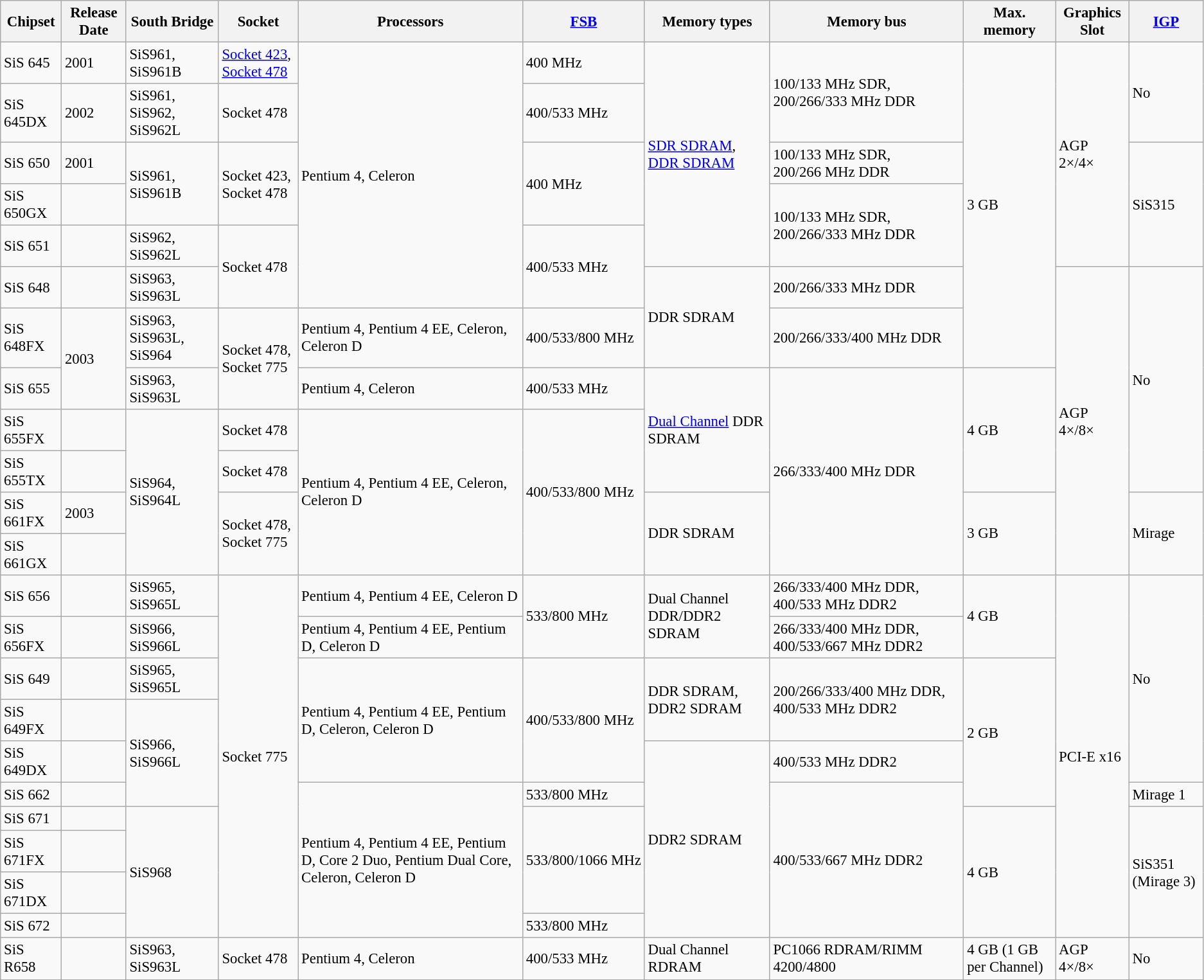<table class="wikitable" style="font-size: 95%;">
<tr>
<th>Chipset</th>
<th>Release Date</th>
<th>South Bridge</th>
<th>Socket</th>
<th>Processors</th>
<th><a href='#'>FSB</a></th>
<th>Memory types</th>
<th>Memory bus</th>
<th>Max. memory</th>
<th>Graphics Slot</th>
<th><a href='#'>IGP</a></th>
</tr>
<tr>
<td>SiS 645</td>
<td>2001</td>
<td>SiS961, SiS961B</td>
<td><a href='#'>Socket 423</a>, <a href='#'>Socket 478</a></td>
<td rowspan="6">Pentium 4, Celeron</td>
<td>400 MHz</td>
<td rowspan="5"><a href='#'>SDR SDRAM</a>, <a href='#'>DDR SDRAM</a></td>
<td rowspan="2">100/133 MHz SDR, 200/266/333 MHz DDR</td>
<td rowspan="7">3 GB</td>
<td rowspan="5">AGP 2×/4×</td>
<td rowspan="2">No</td>
</tr>
<tr>
<td>SiS 645DX</td>
<td>2002</td>
<td>SiS961, SiS962, SiS962L</td>
<td>Socket 478</td>
<td>400/533 MHz</td>
</tr>
<tr>
<td>SiS 650</td>
<td>2001</td>
<td rowspan="2">SiS961, SiS961B</td>
<td rowspan="2">Socket 423, Socket 478</td>
<td rowspan="2">400 MHz</td>
<td>100/133 MHz SDR, 200/266 MHz DDR</td>
<td rowspan="3">SiS315</td>
</tr>
<tr>
<td>SiS 650GX</td>
<td></td>
<td rowspan="2">100/133 MHz SDR, 200/266/333 MHz DDR</td>
</tr>
<tr>
<td>SiS 651</td>
<td></td>
<td>SiS962, SiS962L</td>
<td rowspan="2">Socket 478</td>
<td rowspan="2">400/533 MHz</td>
</tr>
<tr>
<td>SiS 648</td>
<td></td>
<td>SiS963, SiS963L</td>
<td rowspan="2">DDR SDRAM</td>
<td>200/266/333 MHz DDR</td>
<td rowspan="7">AGP 4×/8×</td>
<td rowspan="5">No</td>
</tr>
<tr>
<td>SiS 648FX</td>
<td rowspan="2">2003</td>
<td>SiS963, SiS963L, SiS964</td>
<td rowspan="2">Socket 478, Socket 775</td>
<td>Pentium 4, Pentium 4 EE, Celeron, Celeron D</td>
<td>400/533/800 MHz</td>
<td>200/266/333/400 MHz DDR</td>
</tr>
<tr>
<td>SiS 655</td>
<td>SiS963, SiS963L</td>
<td>Pentium 4, Celeron</td>
<td>400/533 MHz</td>
<td rowspan="3"><a href='#'>Dual Channel</a> DDR SDRAM</td>
<td rowspan="5">266/333/400 MHz DDR</td>
<td rowspan="3">4 GB</td>
</tr>
<tr>
<td>SiS 655FX</td>
<td></td>
<td rowspan="4">SiS964, SiS964L</td>
<td>Socket 478</td>
<td rowspan="4">Pentium 4, Pentium 4 EE, Celeron, Celeron D</td>
<td rowspan="4">400/533/800 MHz</td>
</tr>
<tr>
<td>SiS 655TX</td>
<td></td>
<td>Socket 478</td>
</tr>
<tr>
<td>SiS 661FX</td>
<td>2003</td>
<td rowspan="2">Socket 478, Socket 775</td>
<td rowspan="2">DDR SDRAM</td>
<td rowspan="2">3 GB</td>
<td rowspan="2">Mirage</td>
</tr>
<tr>
<td>SiS 661GX</td>
<td></td>
</tr>
<tr>
<td>SiS 656</td>
<td></td>
<td>SiS965, SiS965L</td>
<td rowspan="10">Socket 775</td>
<td>Pentium 4, Pentium 4 EE, Celeron D</td>
<td rowspan="2">533/800 MHz</td>
<td rowspan="2" Dual-channel_architecture>Dual Channel DDR/DDR2 SDRAM</td>
<td>266/333/400 MHz DDR, 400/533 MHz DDR2</td>
<td rowspan="2">4 GB</td>
<td rowspan="10">PCI-E x16</td>
<td rowspan="5">No</td>
</tr>
<tr>
<td>SiS 656FX</td>
<td></td>
<td>SiS966, SiS966L</td>
<td>Pentium 4, Pentium 4 EE, Pentium D, Celeron D</td>
<td>266/333/400 MHz DDR, 400/533/667 MHz DDR2</td>
</tr>
<tr>
<td>SiS 649</td>
<td></td>
<td>SiS965, SiS965L</td>
<td rowspan="3">Pentium 4, Pentium 4 EE, Pentium D, Celeron, Celeron D</td>
<td rowspan="3">400/533/800 MHz</td>
<td rowspan="2">DDR SDRAM, DDR2 SDRAM</td>
<td rowspan="2">200/266/333/400 MHz DDR, 400/533 MHz DDR2</td>
<td rowspan="4">2 GB</td>
</tr>
<tr>
<td>SiS 649FX</td>
<td></td>
<td rowspan="3">SiS966, SiS966L</td>
</tr>
<tr>
<td>SiS 649DX</td>
<td></td>
<td rowspan="6">DDR2 SDRAM</td>
<td>400/533 MHz DDR2</td>
</tr>
<tr>
<td>SiS 662</td>
<td></td>
<td rowspan="5">Pentium 4, Pentium 4 EE, Pentium D, Core 2 Duo, Pentium Dual Core, Celeron, Celeron D</td>
<td>533/800 MHz</td>
<td rowspan="5">400/533/667 MHz DDR2</td>
<td>Mirage 1</td>
</tr>
<tr>
<td>SiS 671</td>
<td></td>
<td rowspan="4">SiS968</td>
<td rowspan="3">533/800/1066 MHz</td>
<td rowspan="4">4 GB</td>
<td rowspan="4">SiS351 (Mirage 3)</td>
</tr>
<tr>
<td>SiS 671FX</td>
<td></td>
</tr>
<tr>
<td>SiS 671DX</td>
<td></td>
</tr>
<tr>
<td>SiS 672</td>
<td></td>
<td>533/800 MHz</td>
</tr>
<tr>
<td>SiS R658</td>
<td></td>
<td>SiS963, SiS963L</td>
<td>Socket 478</td>
<td>Pentium 4, Celeron</td>
<td>400/533 MHz</td>
<td Dual-channel_architecture>Dual Channel RDRAM</td>
<td>PC1066 RDRAM/RIMM 4200/4800</td>
<td>4 GB (1 GB per Channel)</td>
<td>AGP 4×/8×</td>
<td>No</td>
</tr>
</table>
